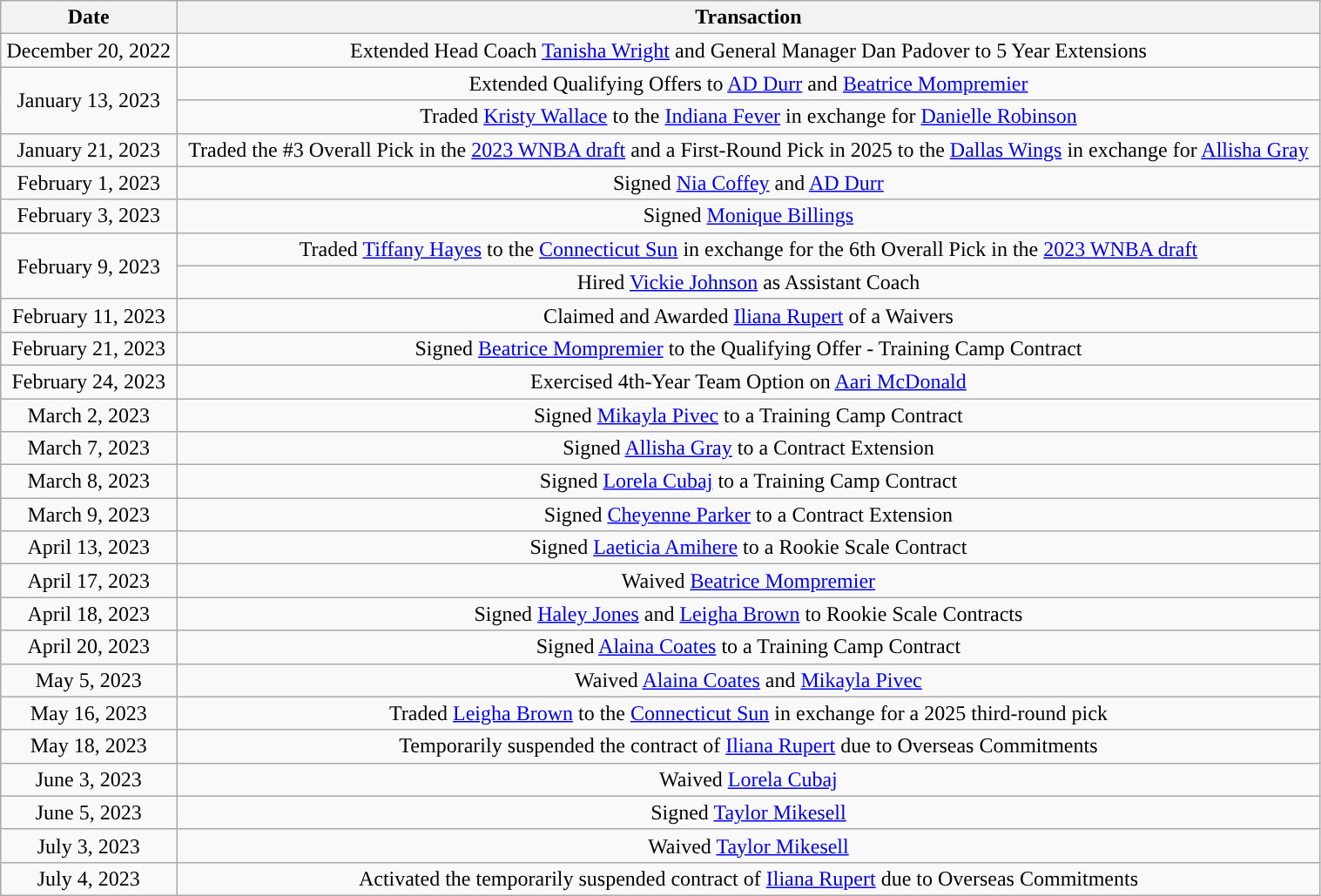<table class="wikitable" style="width:80%; text-align:center;">
<tr>
<th>Date</th>
<th>Transaction</th>
</tr>
<tr>
<td>December 20, 2022</td>
<td>Extended Head Coach <a href='#'>Tanisha Wright</a> and General Manager Dan Padover to 5 Year Extensions</td>
</tr>
<tr>
<td rowspan=2>January 13, 2023</td>
<td>Extended Qualifying Offers to <a href='#'>AD Durr</a> and <a href='#'>Beatrice Mompremier</a></td>
</tr>
<tr>
<td>Traded <a href='#'>Kristy Wallace</a> to the <a href='#'>Indiana Fever</a> in exchange for <a href='#'>Danielle Robinson</a></td>
</tr>
<tr>
<td>January 21, 2023</td>
<td>Traded the #3 Overall Pick in the <a href='#'>2023 WNBA draft</a> and a First-Round Pick in 2025 to the <a href='#'>Dallas Wings</a> in exchange for <a href='#'>Allisha Gray</a></td>
</tr>
<tr>
<td>February 1, 2023</td>
<td>Signed <a href='#'>Nia Coffey</a> and <a href='#'>AD Durr</a></td>
</tr>
<tr>
<td>February 3, 2023</td>
<td>Signed <a href='#'>Monique Billings</a></td>
</tr>
<tr>
<td rowspan=2>February 9, 2023</td>
<td>Traded <a href='#'>Tiffany Hayes</a> to the <a href='#'>Connecticut Sun</a> in exchange for the 6th Overall Pick in the <a href='#'>2023 WNBA draft</a></td>
</tr>
<tr>
<td>Hired <a href='#'>Vickie Johnson</a> as Assistant Coach</td>
</tr>
<tr>
<td>February 11, 2023</td>
<td>Claimed and Awarded <a href='#'>Iliana Rupert</a> of a Waivers</td>
</tr>
<tr>
<td>February 21, 2023</td>
<td>Signed <a href='#'>Beatrice Mompremier</a> to the Qualifying Offer - Training Camp Contract</td>
</tr>
<tr>
<td>February 24, 2023</td>
<td>Exercised 4th-Year Team Option on <a href='#'>Aari McDonald</a></td>
</tr>
<tr>
<td>March 2, 2023</td>
<td>Signed <a href='#'>Mikayla Pivec</a> to a Training Camp Contract</td>
</tr>
<tr>
<td>March 7, 2023</td>
<td>Signed <a href='#'>Allisha Gray</a> to a Contract Extension</td>
</tr>
<tr>
<td>March 8, 2023</td>
<td>Signed <a href='#'>Lorela Cubaj</a> to a Training Camp Contract</td>
</tr>
<tr>
<td>March 9, 2023</td>
<td>Signed <a href='#'>Cheyenne Parker</a> to a Contract Extension</td>
</tr>
<tr>
<td>April 13, 2023</td>
<td>Signed <a href='#'>Laeticia Amihere</a> to a Rookie Scale Contract</td>
</tr>
<tr>
<td>April 17, 2023</td>
<td>Waived <a href='#'>Beatrice Mompremier</a></td>
</tr>
<tr>
<td>April 18, 2023</td>
<td>Signed <a href='#'>Haley Jones</a> and <a href='#'>Leigha Brown</a> to Rookie Scale Contracts</td>
</tr>
<tr>
<td>April 20, 2023</td>
<td>Signed <a href='#'>Alaina Coates</a> to a Training Camp Contract</td>
</tr>
<tr>
<td>May 5, 2023</td>
<td>Waived <a href='#'>Alaina Coates</a> and <a href='#'>Mikayla Pivec</a></td>
</tr>
<tr>
<td>May 16, 2023</td>
<td>Traded <a href='#'>Leigha Brown</a> to the <a href='#'>Connecticut Sun</a> in exchange for a 2025 third-round pick</td>
</tr>
<tr>
<td>May 18, 2023</td>
<td>Temporarily suspended the contract of <a href='#'>Iliana Rupert</a> due to Overseas Commitments</td>
</tr>
<tr>
<td>June 3, 2023</td>
<td>Waived <a href='#'>Lorela Cubaj</a></td>
</tr>
<tr>
<td>June 5, 2023</td>
<td>Signed <a href='#'>Taylor Mikesell</a></td>
</tr>
<tr>
<td>July 3, 2023</td>
<td>Waived <a href='#'>Taylor Mikesell</a></td>
</tr>
<tr>
<td>July 4, 2023</td>
<td>Activated the temporarily suspended contract of <a href='#'>Iliana Rupert</a> due to Overseas Commitments</td>
</tr>
</table>
